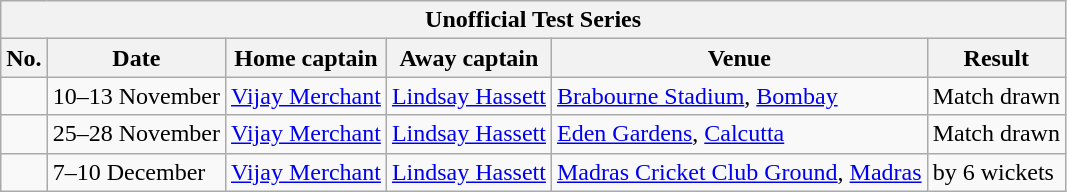<table class="wikitable">
<tr>
<th colspan="9">Unofficial Test Series</th>
</tr>
<tr>
<th>No.</th>
<th>Date</th>
<th>Home captain</th>
<th>Away captain</th>
<th>Venue</th>
<th>Result</th>
</tr>
<tr>
<td></td>
<td>10–13 November</td>
<td><a href='#'>Vijay Merchant</a></td>
<td><a href='#'>Lindsay Hassett</a></td>
<td><a href='#'>Brabourne Stadium</a>, <a href='#'>Bombay</a></td>
<td>Match drawn</td>
</tr>
<tr>
<td></td>
<td>25–28 November</td>
<td><a href='#'>Vijay Merchant</a></td>
<td><a href='#'>Lindsay Hassett</a></td>
<td><a href='#'>Eden Gardens</a>, <a href='#'>Calcutta</a></td>
<td>Match drawn</td>
</tr>
<tr>
<td></td>
<td>7–10 December</td>
<td><a href='#'>Vijay Merchant</a></td>
<td><a href='#'>Lindsay Hassett</a></td>
<td><a href='#'>Madras Cricket Club Ground</a>, <a href='#'>Madras</a></td>
<td> by 6 wickets</td>
</tr>
</table>
